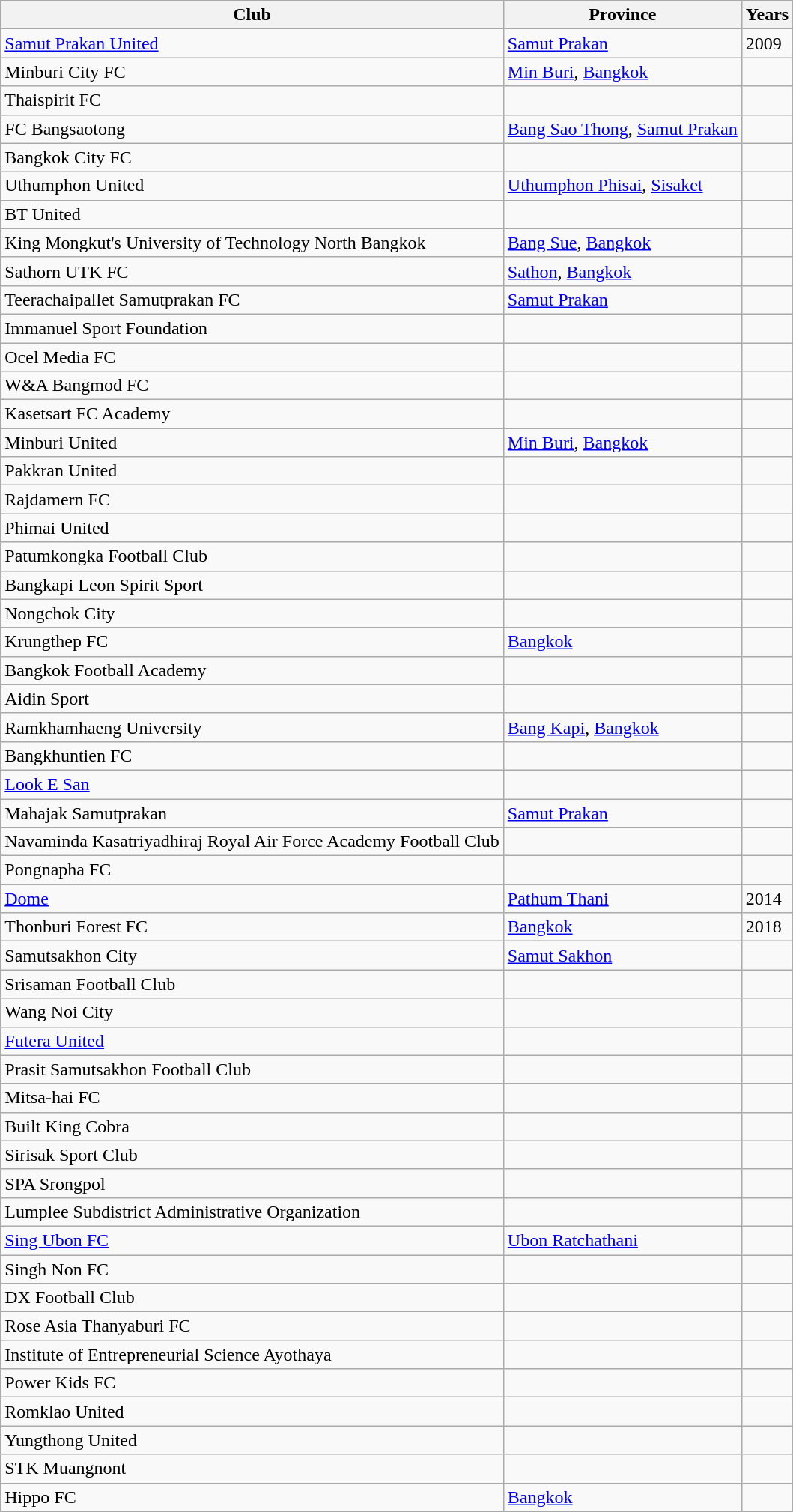<table class="wikitable">
<tr>
<th>Club</th>
<th>Province</th>
<th>Years</th>
</tr>
<tr>
<td><a href='#'>Samut Prakan United</a></td>
<td><a href='#'>Samut Prakan</a></td>
<td>2009</td>
</tr>
<tr>
<td>Minburi City FC</td>
<td><a href='#'>Min Buri</a>, <a href='#'>Bangkok</a></td>
<td></td>
</tr>
<tr>
<td>Thaispirit FC</td>
<td></td>
<td></td>
</tr>
<tr>
<td>FC Bangsaotong</td>
<td><a href='#'>Bang Sao Thong</a>, <a href='#'>Samut Prakan</a></td>
<td></td>
</tr>
<tr>
<td>Bangkok City FC</td>
<td></td>
<td></td>
</tr>
<tr>
<td>Uthumphon United</td>
<td><a href='#'>Uthumphon Phisai</a>, <a href='#'>Sisaket</a></td>
<td></td>
</tr>
<tr>
<td>BT United</td>
<td></td>
<td></td>
</tr>
<tr>
<td>King Mongkut's University of Technology North Bangkok</td>
<td><a href='#'>Bang Sue</a>, <a href='#'>Bangkok</a></td>
<td></td>
</tr>
<tr>
<td>Sathorn UTK FC</td>
<td><a href='#'>Sathon</a>, <a href='#'>Bangkok</a></td>
<td></td>
</tr>
<tr>
<td>Teerachaipallet Samutprakan FC</td>
<td><a href='#'>Samut Prakan</a></td>
<td></td>
</tr>
<tr>
<td>Immanuel Sport Foundation</td>
<td></td>
<td></td>
</tr>
<tr>
<td>Ocel Media FC</td>
<td></td>
<td></td>
</tr>
<tr>
<td>W&A Bangmod FC</td>
<td></td>
<td></td>
</tr>
<tr>
<td>Kasetsart FC Academy</td>
<td></td>
<td></td>
</tr>
<tr>
<td>Minburi United</td>
<td><a href='#'>Min Buri</a>, <a href='#'>Bangkok</a></td>
<td></td>
</tr>
<tr>
<td>Pakkran United</td>
<td></td>
<td></td>
</tr>
<tr>
<td>Rajdamern FC</td>
<td></td>
<td></td>
</tr>
<tr>
<td>Phimai United</td>
<td></td>
<td></td>
</tr>
<tr>
<td>Patumkongka Football Club</td>
<td></td>
<td></td>
</tr>
<tr>
<td>Bangkapi Leon Spirit Sport</td>
<td></td>
<td></td>
</tr>
<tr>
<td>Nongchok City</td>
<td></td>
<td></td>
</tr>
<tr>
<td>Krungthep FC</td>
<td><a href='#'>Bangkok</a></td>
<td></td>
</tr>
<tr>
<td>Bangkok Football Academy</td>
<td></td>
<td></td>
</tr>
<tr>
<td>Aidin Sport</td>
<td></td>
<td></td>
</tr>
<tr>
<td>Ramkhamhaeng University</td>
<td><a href='#'>Bang Kapi</a>, <a href='#'>Bangkok</a></td>
<td></td>
</tr>
<tr>
<td>Bangkhuntien FC</td>
<td></td>
<td></td>
</tr>
<tr>
<td><a href='#'>Look E San</a></td>
<td></td>
<td></td>
</tr>
<tr>
<td>Mahajak Samutprakan</td>
<td><a href='#'>Samut Prakan</a></td>
<td></td>
</tr>
<tr>
<td>Navaminda Kasatriyadhiraj Royal Air Force Academy Football Club</td>
<td></td>
<td></td>
</tr>
<tr>
<td>Pongnapha FC</td>
<td></td>
<td></td>
</tr>
<tr>
<td><a href='#'>Dome</a></td>
<td><a href='#'>Pathum Thani</a></td>
<td>2014</td>
</tr>
<tr>
<td>Thonburi Forest FC</td>
<td><a href='#'>Bangkok</a></td>
<td>2018</td>
</tr>
<tr>
<td>Samutsakhon City</td>
<td><a href='#'>Samut Sakhon</a></td>
<td></td>
</tr>
<tr>
<td>Srisaman Football Club</td>
<td></td>
<td></td>
</tr>
<tr>
<td>Wang Noi City</td>
<td></td>
<td></td>
</tr>
<tr>
<td><a href='#'>Futera United</a></td>
<td></td>
<td></td>
</tr>
<tr>
<td>Prasit Samutsakhon Football Club</td>
<td></td>
<td></td>
</tr>
<tr>
<td>Mitsa-hai FC</td>
<td></td>
<td></td>
</tr>
<tr>
<td>Built King Cobra</td>
<td></td>
<td></td>
</tr>
<tr>
<td>Sirisak Sport Club</td>
<td></td>
<td></td>
</tr>
<tr>
<td>SPA Srongpol</td>
<td></td>
<td></td>
</tr>
<tr>
<td>Lumplee Subdistrict Administrative Organization</td>
<td></td>
<td></td>
</tr>
<tr>
<td><a href='#'>Sing Ubon FC</a></td>
<td><a href='#'>Ubon Ratchathani</a></td>
<td></td>
</tr>
<tr>
<td>Singh Non FC</td>
<td></td>
<td></td>
</tr>
<tr>
<td>DX Football Club</td>
<td></td>
<td></td>
</tr>
<tr>
<td>Rose Asia Thanyaburi FC</td>
<td></td>
<td></td>
</tr>
<tr>
<td>Institute of Entrepreneurial Science Ayothaya</td>
<td></td>
<td></td>
</tr>
<tr>
<td>Power Kids FC</td>
<td></td>
<td></td>
</tr>
<tr>
<td>Romklao United</td>
<td></td>
<td></td>
</tr>
<tr>
<td>Yungthong United</td>
<td></td>
<td></td>
</tr>
<tr>
<td>STK Muangnont</td>
<td></td>
<td></td>
</tr>
<tr>
<td>Hippo FC</td>
<td><a href='#'>Bangkok</a></td>
<td></td>
</tr>
<tr>
</tr>
</table>
